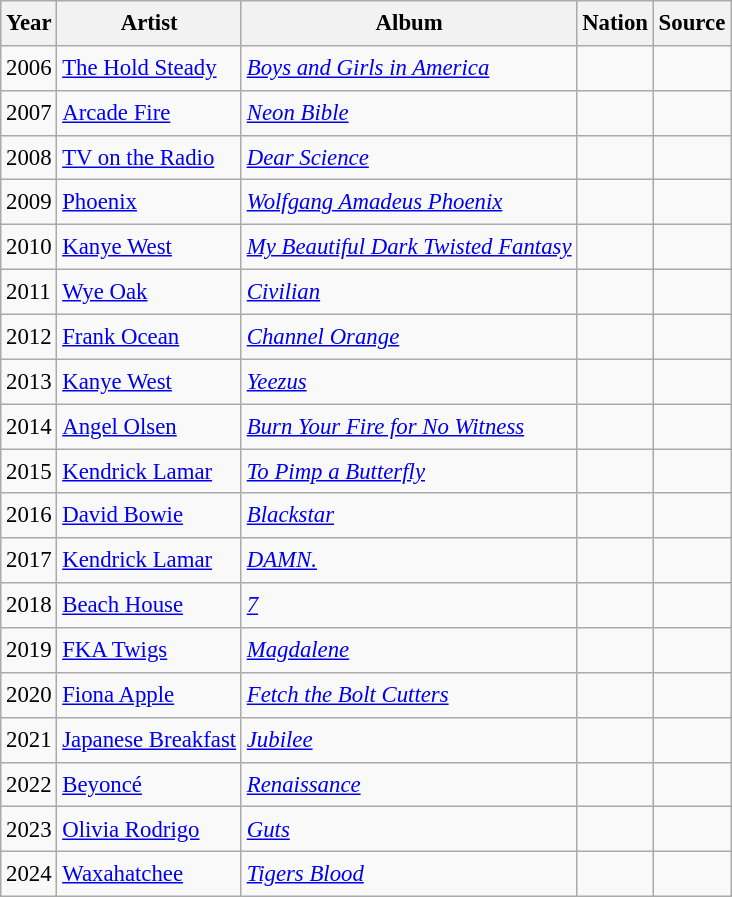<table class="wikitable" style="font-size:0.95em;line-height:1.5em;">
<tr>
<th>Year</th>
<th>Artist</th>
<th>Album</th>
<th>Nation</th>
<th>Source</th>
</tr>
<tr>
<td>2006</td>
<td><a href='#'>The Hold Steady</a></td>
<td><em><a href='#'>Boys and Girls in America</a></em></td>
<td></td>
<td></td>
</tr>
<tr>
<td>2007</td>
<td><a href='#'>Arcade Fire</a></td>
<td><em><a href='#'>Neon Bible</a></em></td>
<td></td>
<td></td>
</tr>
<tr>
<td>2008</td>
<td><a href='#'>TV on the Radio</a></td>
<td><em><a href='#'>Dear Science</a></em></td>
<td></td>
<td></td>
</tr>
<tr>
<td>2009</td>
<td><a href='#'>Phoenix</a></td>
<td><em><a href='#'>Wolfgang Amadeus Phoenix</a></em></td>
<td></td>
<td></td>
</tr>
<tr>
<td>2010</td>
<td><a href='#'>Kanye West</a></td>
<td><em><a href='#'>My Beautiful Dark Twisted Fantasy</a></em></td>
<td></td>
<td></td>
</tr>
<tr>
<td>2011</td>
<td><a href='#'>Wye Oak</a></td>
<td><em><a href='#'>Civilian</a></em></td>
<td></td>
<td></td>
</tr>
<tr>
<td>2012</td>
<td><a href='#'>Frank Ocean</a></td>
<td><em><a href='#'>Channel Orange</a></em></td>
<td></td>
<td></td>
</tr>
<tr>
<td>2013</td>
<td><a href='#'>Kanye West</a></td>
<td><em><a href='#'>Yeezus</a></em></td>
<td></td>
<td></td>
</tr>
<tr>
<td>2014</td>
<td><a href='#'>Angel Olsen</a></td>
<td><em><a href='#'>Burn Your Fire for No Witness</a></em></td>
<td></td>
<td></td>
</tr>
<tr>
<td>2015</td>
<td><a href='#'>Kendrick Lamar</a></td>
<td><em><a href='#'>To Pimp a Butterfly</a></em></td>
<td></td>
<td></td>
</tr>
<tr>
<td>2016</td>
<td><a href='#'>David Bowie</a></td>
<td><em><a href='#'>Blackstar</a></em></td>
<td></td>
<td></td>
</tr>
<tr>
<td>2017</td>
<td><a href='#'>Kendrick Lamar</a></td>
<td><em><a href='#'>DAMN.</a></em></td>
<td></td>
<td></td>
</tr>
<tr>
<td>2018</td>
<td><a href='#'>Beach House</a></td>
<td><em><a href='#'>7</a></em></td>
<td></td>
<td></td>
</tr>
<tr>
<td>2019</td>
<td><a href='#'>FKA Twigs</a></td>
<td><em><a href='#'>Magdalene</a></em></td>
<td></td>
<td></td>
</tr>
<tr>
<td>2020</td>
<td><a href='#'>Fiona Apple</a></td>
<td><em><a href='#'>Fetch the Bolt Cutters</a></em></td>
<td></td>
<td></td>
</tr>
<tr>
<td>2021</td>
<td><a href='#'>Japanese Breakfast</a></td>
<td><a href='#'><em>Jubilee</em></a></td>
<td></td>
<td></td>
</tr>
<tr>
<td>2022</td>
<td><a href='#'>Beyoncé</a></td>
<td><em><a href='#'>Renaissance</a></em></td>
<td></td>
<td></td>
</tr>
<tr>
<td>2023</td>
<td><a href='#'>Olivia Rodrigo</a></td>
<td><em><a href='#'>Guts</a></em></td>
<td></td>
<td></td>
</tr>
<tr>
<td>2024</td>
<td><a href='#'>Waxahatchee</a></td>
<td><em><a href='#'>Tigers Blood</a></em></td>
<td></td>
<td></td>
</tr>
</table>
